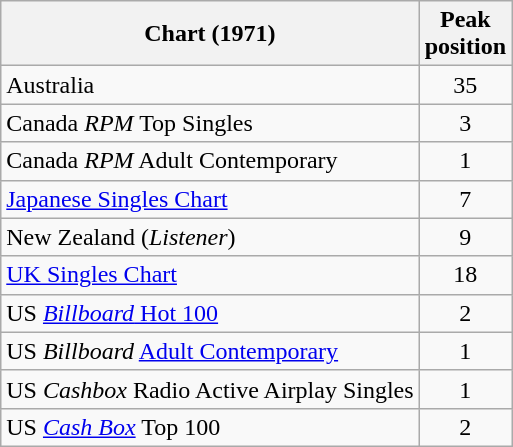<table class="wikitable sortable">
<tr>
<th>Chart (1971)</th>
<th style="text-align:center;">Peak<br>position</th>
</tr>
<tr>
<td align="left">Australia</td>
<td style="text-align:center;">35</td>
</tr>
<tr>
<td align="left">Canada <em>RPM</em> Top Singles</td>
<td style="text-align:center;">3</td>
</tr>
<tr>
<td align="left">Canada <em>RPM</em> Adult Contemporary</td>
<td style="text-align:center;">1</td>
</tr>
<tr>
<td align="left"><a href='#'>Japanese Singles Chart</a></td>
<td style="text-align:center;">7</td>
</tr>
<tr>
<td align="left">New Zealand (<em>Listener</em>)</td>
<td style="text-align:center;">9</td>
</tr>
<tr>
<td align="left"><a href='#'>UK Singles Chart</a></td>
<td style="text-align:center;">18</td>
</tr>
<tr>
<td align="left">US <a href='#'><em>Billboard</em> Hot 100</a></td>
<td style="text-align:center;">2</td>
</tr>
<tr>
<td align="left">US <em>Billboard</em> <a href='#'>Adult Contemporary</a></td>
<td style="text-align:center;">1</td>
</tr>
<tr>
<td>US <em>Cashbox</em> Radio Active Airplay Singles</td>
<td style="text-align:center;">1</td>
</tr>
<tr>
<td align="left">US <em><a href='#'>Cash Box</a></em> Top 100</td>
<td style="text-align:center;">2</td>
</tr>
</table>
